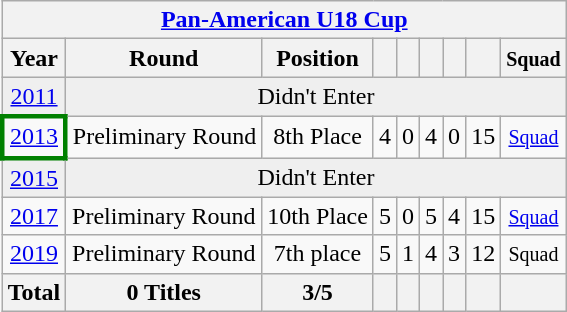<table class="wikitable" style="text-align: center;">
<tr>
<th colspan=9><a href='#'>Pan-American U18 Cup</a></th>
</tr>
<tr>
<th>Year</th>
<th>Round</th>
<th>Position</th>
<th></th>
<th></th>
<th></th>
<th></th>
<th></th>
<th><small>Squad</small></th>
</tr>
<tr bgcolor="efefef">
<td> <a href='#'>2011</a></td>
<td colspan=9>Didn't Enter</td>
</tr>
<tr>
<td Style="border:3px solid green"> <a href='#'>2013</a></td>
<td>Preliminary Round</td>
<td>8th Place</td>
<td>4</td>
<td>0</td>
<td>4</td>
<td>0</td>
<td>15</td>
<td><small><a href='#'>Squad</a></small></td>
</tr>
<tr bgcolor="efefef">
<td> <a href='#'>2015</a></td>
<td colspan=9>Didn't Enter</td>
</tr>
<tr>
<td> <a href='#'>2017</a></td>
<td>Preliminary Round</td>
<td>10th Place</td>
<td>5</td>
<td>0</td>
<td>5</td>
<td>4</td>
<td>15</td>
<td><small><a href='#'>Squad</a></small></td>
</tr>
<tr>
<td> <a href='#'>2019</a></td>
<td>Preliminary Round</td>
<td>7th place</td>
<td>5</td>
<td>1</td>
<td>4</td>
<td>3</td>
<td>12</td>
<td><small>Squad</small></td>
</tr>
<tr>
<th>Total</th>
<th>0 Titles</th>
<th>3/5</th>
<th></th>
<th></th>
<th></th>
<th></th>
<th></th>
<th></th>
</tr>
</table>
